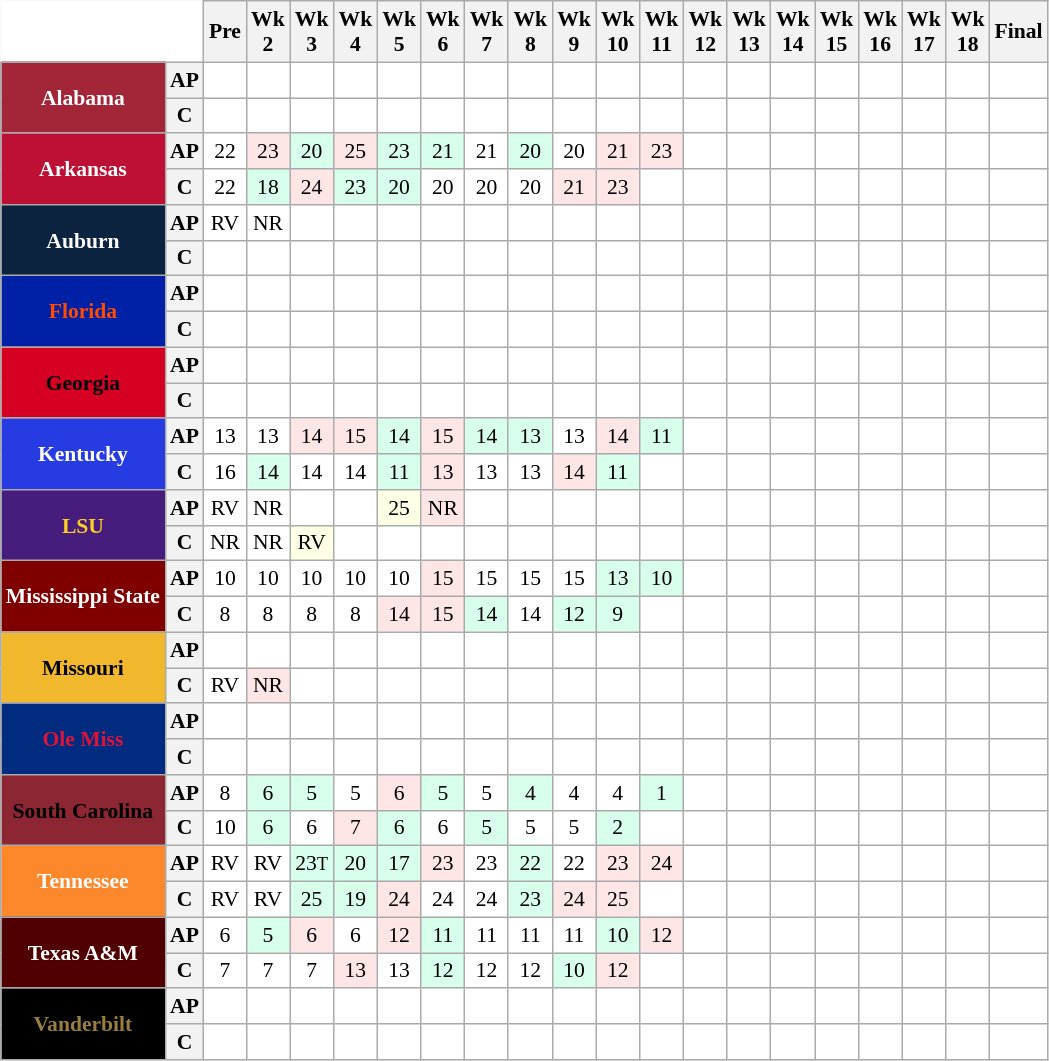<table class="wikitable" style="white-space:nowrap;font-size:90%;">
<tr>
<th colspan=2 style="background:white; border-top-style:hidden; border-left-style:hidden;"> </th>
<th>Pre</th>
<th>Wk<br>2</th>
<th>Wk<br>3</th>
<th>Wk<br>4</th>
<th>Wk<br>5</th>
<th>Wk<br>6</th>
<th>Wk<br>7</th>
<th>Wk<br>8</th>
<th>Wk<br>9</th>
<th>Wk<br>10</th>
<th>Wk<br>11</th>
<th>Wk<br>12</th>
<th>Wk<br>13</th>
<th>Wk<br>14</th>
<th>Wk<br>15</th>
<th>Wk<br>16</th>
<th>Wk<br>17</th>
<th>Wk<br>18</th>
<th>Final</th>
</tr>
<tr style="text-align:center;">
<th rowspan=2 style="background:#A32638; color:#FFFFFF;">Alabama</th>
<th>AP</th>
<td style="background:#FFF;"></td>
<td style="background:#FFF;"></td>
<td style="background:#FFF;"></td>
<td style="background:#FFF;"></td>
<td style="background:#FFF;"></td>
<td style="background:#FFF;"></td>
<td style="background:#FFF;"></td>
<td style="background:#FFF;"></td>
<td style="background:#FFF;"></td>
<td style="background:#FFF;"></td>
<td style="background:#FFF;"></td>
<td style="background:#FFF;"></td>
<td style="background:#FFF;"></td>
<td style="background:#FFF;"></td>
<td style="background:#FFF;"></td>
<td style="background:#FFF;"></td>
<td style="background:#FFF;"></td>
<td style="background:#FFF;"></td>
<td style="background:#FFF;"></td>
</tr>
<tr style="text-align:center;">
<th>C</th>
<td style="background:#FFF;"></td>
<td style="background:#FFF;"></td>
<td style="background:#FFF;"></td>
<td style="background:#FFF;"></td>
<td style="background:#FFF;"></td>
<td style="background:#FFF;"></td>
<td style="background:#FFF;"></td>
<td style="background:#FFF;"></td>
<td style="background:#FFF;"></td>
<td style="background:#FFF;"></td>
<td style="background:#FFF;"></td>
<td style="background:#FFF;"></td>
<td style="background:#FFF;"></td>
<td style="background:#FFF;"></td>
<td style="background:#FFF;"></td>
<td style="background:#FFF;"></td>
<td style="background:#FFF;"></td>
<td style="background:#FFF;"></td>
<td style="background:#FFF;"></td>
</tr>
<tr style="text-align:center;">
<th rowspan=2 style="background:#BE0F34; color:#FFFFFF;">Arkansas</th>
<th>AP</th>
<td style="background:#FFF;">22</td>
<td style="background:#FFE6E6;">23</td>
<td style="background:#D8FFEB;">20</td>
<td style="background:#FFE6E6;">25</td>
<td style="background:#D8FFEB;">23</td>
<td style="background:#D8FFEB;">21</td>
<td style="background:#FFF;">21</td>
<td style="background:#D8FFEB;">20</td>
<td style="background:#FFF;">20</td>
<td style="background:#FFE6E6;">21</td>
<td style="background:#FFE6E6;">23</td>
<td style="background:#FFF;"></td>
<td style="background:#FFF;"></td>
<td style="background:#FFF;"></td>
<td style="background:#FFF;"></td>
<td style="background:#FFF;"></td>
<td style="background:#FFF;"></td>
<td style="background:#FFF;"></td>
<td style="background:#FFF;"></td>
</tr>
<tr style="text-align:center;">
<th>C</th>
<td style="background:#FFF;">22</td>
<td style="background:#D8FFEB;">18</td>
<td style="background:#FFE6E6;">24</td>
<td style="background:#D8FFEB;">23</td>
<td style="background:#D8FFEB;">20</td>
<td style="background:#FFF;">20</td>
<td style="background:#FFF;">20</td>
<td style="background:#FFF;">20</td>
<td style="background:#FFE6E6;">21</td>
<td style="background:#FFE6E6;">23</td>
<td style="background:#FFF;"></td>
<td style="background:#FFF;"></td>
<td style="background:#FFF;"></td>
<td style="background:#FFF;"></td>
<td style="background:#FFF;"></td>
<td style="background:#FFF;"></td>
<td style="background:#FFF;"></td>
<td style="background:#FFF;"></td>
<td style="background:#FFF;"></td>
</tr>
<tr style="text-align:center;">
<th rowspan=2 style="background:#0C2340; color:#FFFFFF;">Auburn</th>
<th>AP</th>
<td style="background:#FFF;">RV</td>
<td style="background:#FFF;">NR</td>
<td style="background:#FFF;"></td>
<td style="background:#FFF;"></td>
<td style="background:#FFF;"></td>
<td style="background:#FFF;"></td>
<td style="background:#FFF;"></td>
<td style="background:#FFF;"></td>
<td style="background:#FFF;"></td>
<td style="background:#FFF;"></td>
<td style="background:#FFF;"></td>
<td style="background:#FFF;"></td>
<td style="background:#FFF;"></td>
<td style="background:#FFF;"></td>
<td style="background:#FFF;"></td>
<td style="background:#FFF;"></td>
<td style="background:#FFF;"></td>
<td style="background:#FFF;"></td>
<td style="background:#FFF;"></td>
</tr>
<tr style="text-align:center;">
<th>C</th>
<td style="background:#FFF;"></td>
<td style="background:#FFF;"></td>
<td style="background:#FFF;"></td>
<td style="background:#FFF;"></td>
<td style="background:#FFF;"></td>
<td style="background:#FFF;"></td>
<td style="background:#FFF;"></td>
<td style="background:#FFF;"></td>
<td style="background:#FFF;"></td>
<td style="background:#FFF;"></td>
<td style="background:#FFF;"></td>
<td style="background:#FFF;"></td>
<td style="background:#FFF;"></td>
<td style="background:#FFF;"></td>
<td style="background:#FFF;"></td>
<td style="background:#FFF;"></td>
<td style="background:#FFF;"></td>
<td style="background:#FFF;"></td>
<td style="background:#FFF;"></td>
</tr>
<tr style="text-align:center;">
<th rowspan=2 style="background:#0021A5; color:#FF4A00;">Florida</th>
<th>AP</th>
<td style="background:#FFF;"></td>
<td style="background:#FFF;"></td>
<td style="background:#FFF;"></td>
<td style="background:#FFF;"></td>
<td style="background:#FFF;"></td>
<td style="background:#FFF;"></td>
<td style="background:#FFF;"></td>
<td style="background:#FFF;"></td>
<td style="background:#FFF;"></td>
<td style="background:#FFF;"></td>
<td style="background:#FFF;"></td>
<td style="background:#FFF;"></td>
<td style="background:#FFF;"></td>
<td style="background:#FFF;"></td>
<td style="background:#FFF;"></td>
<td style="background:#FFF;"></td>
<td style="background:#FFF;"></td>
<td style="background:#FFF;"></td>
<td style="background:#FFF;"></td>
</tr>
<tr style="text-align:center;">
<th>C</th>
<td style="background:#FFF;"></td>
<td style="background:#FFF;"></td>
<td style="background:#FFF;"></td>
<td style="background:#FFF;"></td>
<td style="background:#FFF;"></td>
<td style="background:#FFF;"></td>
<td style="background:#FFF;"></td>
<td style="background:#FFF;"></td>
<td style="background:#FFF;"></td>
<td style="background:#FFF;"></td>
<td style="background:#FFF;"></td>
<td style="background:#FFF;"></td>
<td style="background:#FFF;"></td>
<td style="background:#FFF;"></td>
<td style="background:#FFF;"></td>
<td style="background:#FFF;"></td>
<td style="background:#FFF;"></td>
<td style="background:#FFF;"></td>
<td style="background:#FFF;"></td>
</tr>
<tr style="text-align:center;">
<th rowspan=2 style="background:#D60022; color:#000000;">Georgia</th>
<th>AP</th>
<td style="background:#FFF;"></td>
<td style="background:#FFF;"></td>
<td style="background:#FFF;"></td>
<td style="background:#FFF;"></td>
<td style="background:#FFF;"></td>
<td style="background:#FFF;"></td>
<td style="background:#FFF;"></td>
<td style="background:#FFF;"></td>
<td style="background:#FFF;"></td>
<td style="background:#FFF;"></td>
<td style="background:#FFF;"></td>
<td style="background:#FFF;"></td>
<td style="background:#FFF;"></td>
<td style="background:#FFF;"></td>
<td style="background:#FFF;"></td>
<td style="background:#FFF;"></td>
<td style="background:#FFF;"></td>
<td style="background:#FFF;"></td>
<td style="background:#FFF;"></td>
</tr>
<tr style="text-align:center;">
<th>C</th>
<td style="background:#FFF;"></td>
<td style="background:#FFF;"></td>
<td style="background:#FFF;"></td>
<td style="background:#FFF;"></td>
<td style="background:#FFF;"></td>
<td style="background:#FFF;"></td>
<td style="background:#FFF;"></td>
<td style="background:#FFF;"></td>
<td style="background:#FFF;"></td>
<td style="background:#FFF;"></td>
<td style="background:#FFF;"></td>
<td style="background:#FFF;"></td>
<td style="background:#FFF;"></td>
<td style="background:#FFF;"></td>
<td style="background:#FFF;"></td>
<td style="background:#FFF;"></td>
<td style="background:#FFF;"></td>
<td style="background:#FFF;"></td>
<td style="background:#FFF;"></td>
</tr>
<tr style="text-align:center;">
<th rowspan=2 style="background:#273BE2; color:#FFFFFF;">Kentucky</th>
<th>AP</th>
<td style="background:#FFF;">13</td>
<td style="background:#FFF;">13</td>
<td style="background:#FFE6E6;">14</td>
<td style="background:#FFE6E6;">15</td>
<td style="background:#D8FFEB;">14</td>
<td style="background:#FFE6E6;">15</td>
<td style="background:#D8FFEB;">14</td>
<td style="background:#D8FFEB;">13</td>
<td style="background:#FFF;">13</td>
<td style="background:#FFE6E6;">14</td>
<td style="background:#D8FFEB;">11</td>
<td style="background:#FFF;"></td>
<td style="background:#FFF;"></td>
<td style="background:#FFF;"></td>
<td style="background:#FFF;"></td>
<td style="background:#FFF;"></td>
<td style="background:#FFF;"></td>
<td style="background:#FFF;"></td>
<td style="background:#FFF;"></td>
</tr>
<tr style="text-align:center;">
<th>C</th>
<td style="background:#FFF;">16</td>
<td style="background:#D8FFEB;">14</td>
<td style="background:#FFF;">14</td>
<td style="background:#FFF;">14</td>
<td style="background:#D8FFEB;">11</td>
<td style="background:#FFE6E6;">13</td>
<td style="background:#FFF;">13</td>
<td style="background:#FFF;">13</td>
<td style="background:#FFE6E6;">14</td>
<td style="background:#D8FFEB;">11</td>
<td style="background:#FFF;"></td>
<td style="background:#FFF;"></td>
<td style="background:#FFF;"></td>
<td style="background:#FFF;"></td>
<td style="background:#FFF;"></td>
<td style="background:#FFF;"></td>
<td style="background:#FFF;"></td>
<td style="background:#FFF;"></td>
<td style="background:#FFF;"></td>
</tr>
<tr style="text-align:center;">
<th rowspan=2 style="background:#461D7C; color:#FDD023;">LSU</th>
<th>AP</th>
<td style="background:#FFF;">RV</td>
<td style="background:#FFF;">NR</td>
<td style="background:#FFF;"></td>
<td style="background:#FFF;"></td>
<td style="background:#FFFFE6;">25</td>
<td style="background:#FFE6E6;">NR</td>
<td style="background:#FFF;"></td>
<td style="background:#FFF;"></td>
<td style="background:#FFF;"></td>
<td style="background:#FFF;"></td>
<td style="background:#FFF;"></td>
<td style="background:#FFF;"></td>
<td style="background:#FFF;"></td>
<td style="background:#FFF;"></td>
<td style="background:#FFF;"></td>
<td style="background:#FFF;"></td>
<td style="background:#FFF;"></td>
<td style="background:#FFF;"></td>
<td style="background:#FFF;"></td>
</tr>
<tr style="text-align:center;">
<th>C</th>
<td style="background:#FFF;">NR</td>
<td style="background:#FFF;">NR</td>
<td style="background:#FFFFE6;">RV</td>
<td style="background:#FFF;"></td>
<td style="background:#FFF;"></td>
<td style="background:#FFF;"></td>
<td style="background:#FFF;"></td>
<td style="background:#FFF;"></td>
<td style="background:#FFF;"></td>
<td style="background:#FFF;"></td>
<td style="background:#FFF;"></td>
<td style="background:#FFF;"></td>
<td style="background:#FFF;"></td>
<td style="background:#FFF;"></td>
<td style="background:#FFF;"></td>
<td style="background:#FFF;"></td>
<td style="background:#FFF;"></td>
<td style="background:#FFF;"></td>
<td style="background:#FFF;"></td>
</tr>
<tr style="text-align:center;">
<th rowspan=2 style="background:#800000; color:#FFFFFF;">Mississippi State</th>
<th>AP</th>
<td style="background:#FFF;">10</td>
<td style="background:#FFF;">10</td>
<td style="background:#FFF;">10</td>
<td style="background:#FFF;">10</td>
<td style="background:#FFF;">10</td>
<td style="background:#FFE6E6;">15</td>
<td style="background:#FFF;">15</td>
<td style="background:#FFF;">15</td>
<td style="background:#FFF;">15</td>
<td style="background:#D8FFEB;">13</td>
<td style="background:#D8FFEB;">10</td>
<td style="background:#FFF;"></td>
<td style="background:#FFF;"></td>
<td style="background:#FFF;"></td>
<td style="background:#FFF;"></td>
<td style="background:#FFF;"></td>
<td style="background:#FFF;"></td>
<td style="background:#FFF;"></td>
<td style="background:#FFF;"></td>
</tr>
<tr style="text-align:center;">
<th>C</th>
<td style="background:#FFF;">8</td>
<td style="background:#FFF;">8</td>
<td style="background:#FFF;">8</td>
<td style="background:#FFF;">8</td>
<td style="background:#FFE6E6;">14</td>
<td style="background:#FFE6E6;">15</td>
<td style="background:#D8FFEB;">14</td>
<td style="background:#FFF;">14</td>
<td style="background:#D8FFEB;">12</td>
<td style="background:#D8FFEB;">9</td>
<td style="background:#FFF;"></td>
<td style="background:#FFF;"></td>
<td style="background:#FFF;"></td>
<td style="background:#FFF;"></td>
<td style="background:#FFF;"></td>
<td style="background:#FFF;"></td>
<td style="background:#FFF;"></td>
<td style="background:#FFF;"></td>
<td style="background:#FFF;"></td>
</tr>
<tr style="text-align:center;">
<th rowspan=2 style="background:#F1B82D; color:#000000;">Missouri</th>
<th>AP</th>
<td style="background:#FFF;"></td>
<td style="background:#FFF;"></td>
<td style="background:#FFF;"></td>
<td style="background:#FFF;"></td>
<td style="background:#FFF;"></td>
<td style="background:#FFF;"></td>
<td style="background:#FFF;"></td>
<td style="background:#FFF;"></td>
<td style="background:#FFF;"></td>
<td style="background:#FFF;"></td>
<td style="background:#FFF;"></td>
<td style="background:#FFF;"></td>
<td style="background:#FFF;"></td>
<td style="background:#FFF;"></td>
<td style="background:#FFF;"></td>
<td style="background:#FFF;"></td>
<td style="background:#FFF;"></td>
<td style="background:#FFF;"></td>
<td style="background:#FFF;"></td>
</tr>
<tr style="text-align:center;">
<th>C</th>
<td style="background:#FFF;">RV</td>
<td style="background:#FFE6E6;">NR</td>
<td style="background:#FFF;"></td>
<td style="background:#FFF;"></td>
<td style="background:#FFF;"></td>
<td style="background:#FFF;"></td>
<td style="background:#FFF;"></td>
<td style="background:#FFF;"></td>
<td style="background:#FFF;"></td>
<td style="background:#FFF;"></td>
<td style="background:#FFF;"></td>
<td style="background:#FFF;"></td>
<td style="background:#FFF;"></td>
<td style="background:#FFF;"></td>
<td style="background:#FFF;"></td>
<td style="background:#FFF;"></td>
<td style="background:#FFF;"></td>
<td style="background:#FFF;"></td>
<td style="background:#FFF;"></td>
</tr>
<tr style="text-align:center;">
<th rowspan=2 style="background:#002B7F; color:#DC143C;">Ole Miss</th>
<th>AP</th>
<td style="background:#FFF;"></td>
<td style="background:#FFF;"></td>
<td style="background:#FFF;"></td>
<td style="background:#FFF;"></td>
<td style="background:#FFF;"></td>
<td style="background:#FFF;"></td>
<td style="background:#FFF;"></td>
<td style="background:#FFF;"></td>
<td style="background:#FFF;"></td>
<td style="background:#FFF;"></td>
<td style="background:#FFF;"></td>
<td style="background:#FFF;"></td>
<td style="background:#FFF;"></td>
<td style="background:#FFF;"></td>
<td style="background:#FFF;"></td>
<td style="background:#FFF;"></td>
<td style="background:#FFF;"></td>
<td style="background:#FFF;"></td>
<td style="background:#FFF;"></td>
</tr>
<tr style="text-align:center;">
<th>C</th>
<td style="background:#FFF;"></td>
<td style="background:#FFF;"></td>
<td style="background:#FFF;"></td>
<td style="background:#FFF;"></td>
<td style="background:#FFF;"></td>
<td style="background:#FFF;"></td>
<td style="background:#FFF;"></td>
<td style="background:#FFF;"></td>
<td style="background:#FFF;"></td>
<td style="background:#FFF;"></td>
<td style="background:#FFF;"></td>
<td style="background:#FFF;"></td>
<td style="background:#FFF;"></td>
<td style="background:#FFF;"></td>
<td style="background:#FFF;"></td>
<td style="background:#FFF;"></td>
<td style="background:#FFF;"></td>
<td style="background:#FFF;"></td>
<td style="background:#FFF;"></td>
</tr>
<tr style="text-align:center;">
<th rowspan=2 style="background:#8C2633; color:#000000;">South Carolina</th>
<th>AP</th>
<td style="background:#FFF;">8</td>
<td style="background:#D8FFEB;">6</td>
<td style="background:#D8FFEB;">5</td>
<td style="background:#FFF;">5</td>
<td style="background:#FFE6E6;">6</td>
<td style="background:#D8FFEB;">5</td>
<td style="background:#FFF;">5</td>
<td style="background:#D8FFEB;">4</td>
<td style="background:#FFF;">4</td>
<td style="background:#FFF;">4</td>
<td style="background:#D8FFEB;">1</td>
<td style="background:#FFF;"></td>
<td style="background:#FFF;"></td>
<td style="background:#FFF;"></td>
<td style="background:#FFF;"></td>
<td style="background:#FFF;"></td>
<td style="background:#FFF;"></td>
<td style="background:#FFF;"></td>
<td style="background:#FFF;"></td>
</tr>
<tr style="text-align:center;">
<th>C</th>
<td style="background:#FFF;">10</td>
<td style="background:#D8FFEB;">6</td>
<td style="background:#FFF;">6</td>
<td style="background:#FFE6E6;">7</td>
<td style="background:#D8FFEB;">6</td>
<td style="background:#FFF;">6</td>
<td style="background:#D8FFEB;">5</td>
<td style="background:#FFF;">5</td>
<td style="background:#FFF;">5</td>
<td style="background:#D8FFEB;">2</td>
<td style="background:#FFF;"></td>
<td style="background:#FFF;"></td>
<td style="background:#FFF;"></td>
<td style="background:#FFF;"></td>
<td style="background:#FFF;"></td>
<td style="background:#FFF;"></td>
<td style="background:#FFF;"></td>
<td style="background:#FFF;"></td>
<td style="background:#FFF;"></td>
</tr>
<tr style="text-align:center;">
<th rowspan=2 style="background:#FC882B; color:#FFFFFF;">Tennessee</th>
<th>AP</th>
<td style="background:#FFF;">RV</td>
<td style="background:#FFF;">RV</td>
<td style="background:#D8FFEB;">23<small>T</small></td>
<td style="background:#D8FFEB;">20</td>
<td style="background:#D8FFEB;">17</td>
<td style="background:#FFE6E6;">23</td>
<td style="background:#FFF;">23</td>
<td style="background:#D8FFEB;">22</td>
<td style="background:#FFF;">22</td>
<td style="background:#FFE6E6;">23</td>
<td style="background:#FFE6E6;">24</td>
<td style="background:#FFF;"></td>
<td style="background:#FFF;"></td>
<td style="background:#FFF;"></td>
<td style="background:#FFF;"></td>
<td style="background:#FFF;"></td>
<td style="background:#FFF;"></td>
<td style="background:#FFF;"></td>
<td style="background:#FFF;"></td>
</tr>
<tr style="text-align:center;">
<th>C</th>
<td style="background:#FFF;">RV</td>
<td style="background:#FFF;">RV</td>
<td style="background:#D8FFEB;">25</td>
<td style="background:#D8FFEB;">19</td>
<td style="background:#FFE6E6;">24</td>
<td style="background:#FFF;">24</td>
<td style="background:#FFF;">24</td>
<td style="background:#D8FFEB;">23</td>
<td style="background:#FFE6E6;">24</td>
<td style="background:#FFE6E6;">25</td>
<td style="background:#FFF;"></td>
<td style="background:#FFF;"></td>
<td style="background:#FFF;"></td>
<td style="background:#FFF;"></td>
<td style="background:#FFF;"></td>
<td style="background:#FFF;"></td>
<td style="background:#FFF;"></td>
<td style="background:#FFF;"></td>
<td style="background:#FFF;"></td>
</tr>
<tr style="text-align:center;">
<th rowspan=2 style="background:#500000; color:#FFFFFF;">Texas A&M</th>
<th>AP</th>
<td style="background:#FFF;">6</td>
<td style="background:#D8FFEB;">5</td>
<td style="background:#FFE6E6;">6</td>
<td style="background:#FFF;">6</td>
<td style="background:#FFE6E6;">12</td>
<td style="background:#D8FFEB;">11</td>
<td style="background:#FFF;">11</td>
<td style="background:#FFF;">11</td>
<td style="background:#FFF;">11</td>
<td style="background:#D8FFEB;">10</td>
<td style="background:#FFE6E6;">12</td>
<td style="background:#FFF;"></td>
<td style="background:#FFF;"></td>
<td style="background:#FFF;"></td>
<td style="background:#FFF;"></td>
<td style="background:#FFF;"></td>
<td style="background:#FFF;"></td>
<td style="background:#FFF;"></td>
<td style="background:#FFF;"></td>
</tr>
<tr style="text-align:center;">
<th>C</th>
<td style="background:#FFF;">7</td>
<td style="background:#FFF;">7</td>
<td style="background:#FFF;">7</td>
<td style="background:#FFE6E6;">13</td>
<td style="background:#FFF;">13</td>
<td style="background:#D8FFEB;">12</td>
<td style="background:#FFF;">12</td>
<td style="background:#FFF;">12</td>
<td style="background:#D8FFEB;">10</td>
<td style="background:#FFE6E6;">12</td>
<td style="background:#FFF;"></td>
<td style="background:#FFF;"></td>
<td style="background:#FFF;"></td>
<td style="background:#FFF;"></td>
<td style="background:#FFF;"></td>
<td style="background:#FFF;"></td>
<td style="background:#FFF;"></td>
<td style="background:#FFF;"></td>
<td style="background:#FFF;"></td>
</tr>
<tr style="text-align:center;">
<th rowspan=2 style="background:#000000; color:#997F3D;">Vanderbilt</th>
<th>AP</th>
<td style="background:#FFF;"></td>
<td style="background:#FFF;"></td>
<td style="background:#FFF;"></td>
<td style="background:#FFF;"></td>
<td style="background:#FFF;"></td>
<td style="background:#FFF;"></td>
<td style="background:#FFF;"></td>
<td style="background:#FFF;"></td>
<td style="background:#FFF;"></td>
<td style="background:#FFF;"></td>
<td style="background:#FFF;"></td>
<td style="background:#FFF;"></td>
<td style="background:#FFF;"></td>
<td style="background:#FFF;"></td>
<td style="background:#FFF;"></td>
<td style="background:#FFF;"></td>
<td style="background:#FFF;"></td>
<td style="background:#FFF;"></td>
<td style="background:#FFF;"></td>
</tr>
<tr style="text-align:center;">
<th>C</th>
<td style="background:#FFF;"></td>
<td style="background:#FFF;"></td>
<td style="background:#FFF;"></td>
<td style="background:#FFF;"></td>
<td style="background:#FFF;"></td>
<td style="background:#FFF;"></td>
<td style="background:#FFF;"></td>
<td style="background:#FFF;"></td>
<td style="background:#FFF;"></td>
<td style="background:#FFF;"></td>
<td style="background:#FFF;"></td>
<td style="background:#FFF;"></td>
<td style="background:#FFF;"></td>
<td style="background:#FFF;"></td>
<td style="background:#FFF;"></td>
<td style="background:#FFF;"></td>
<td style="background:#FFF;"></td>
<td style="background:#FFF;"></td>
<td style="background:#FFF;"></td>
</tr>
</table>
